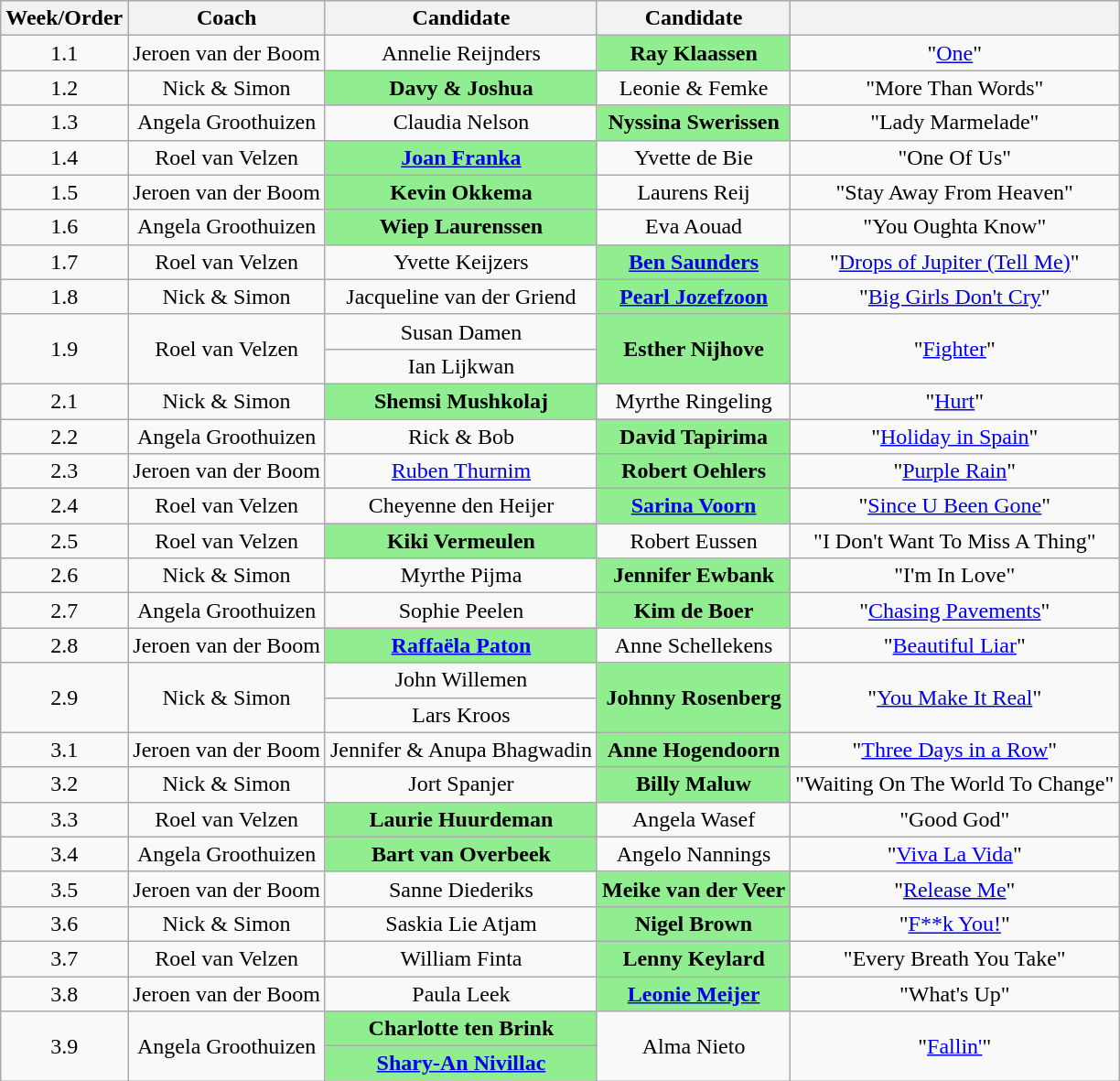<table class="wikitable sortable" style="text-align: center; width: auto;">
<tr>
<th>Week/Order</th>
<th>Coach</th>
<th>Candidate</th>
<th>Candidate</th>
<th Song></th>
</tr>
<tr>
<td>1.1</td>
<td>Jeroen van der Boom</td>
<td>Annelie Reijnders</td>
<th style="background:lightgreen">Ray Klaassen</th>
<td>"<a href='#'>One</a>"</td>
</tr>
<tr>
<td>1.2</td>
<td>Nick & Simon</td>
<th style="background:lightgreen">Davy & Joshua</th>
<td>Leonie & Femke</td>
<td>"More Than Words"</td>
</tr>
<tr>
<td>1.3</td>
<td>Angela Groothuizen</td>
<td>Claudia Nelson</td>
<th style="background:lightgreen">Nyssina Swerissen</th>
<td>"Lady Marmelade"</td>
</tr>
<tr>
<td>1.4</td>
<td>Roel van Velzen</td>
<th style="background:lightgreen"><a href='#'>Joan Franka</a></th>
<td>Yvette de Bie</td>
<td>"One Of Us"</td>
</tr>
<tr>
<td>1.5</td>
<td>Jeroen van der Boom</td>
<th style="background:lightgreen">Kevin Okkema</th>
<td>Laurens Reij</td>
<td>"Stay Away From Heaven"</td>
</tr>
<tr>
<td>1.6</td>
<td>Angela Groothuizen</td>
<th style="background:lightgreen">Wiep Laurenssen</th>
<td>Eva Aouad</td>
<td>"You Oughta Know"</td>
</tr>
<tr>
<td>1.7</td>
<td>Roel van Velzen</td>
<td>Yvette Keijzers</td>
<th style="background:lightgreen"><a href='#'>Ben Saunders</a></th>
<td>"<a href='#'>Drops of Jupiter (Tell Me)</a>"</td>
</tr>
<tr>
<td>1.8</td>
<td>Nick & Simon</td>
<td>Jacqueline van der Griend</td>
<th style="background:lightgreen"><a href='#'>Pearl Jozefzoon</a></th>
<td>"<a href='#'>Big Girls Don't Cry</a>"</td>
</tr>
<tr>
<td rowspan="2">1.9</td>
<td rowspan="2">Roel van Velzen</td>
<td>Susan Damen</td>
<th style="background:lightgreen" rowspan="2">Esther Nijhove</th>
<td rowspan="2">"<a href='#'>Fighter</a>"</td>
</tr>
<tr>
<td>Ian Lijkwan</td>
</tr>
<tr>
<td>2.1</td>
<td>Nick & Simon</td>
<th style="background:lightgreen">Shemsi Mushkolaj</th>
<td>Myrthe Ringeling</td>
<td>"<a href='#'>Hurt</a>"</td>
</tr>
<tr>
<td>2.2</td>
<td>Angela Groothuizen</td>
<td>Rick & Bob</td>
<th style="background:lightgreen">David Tapirima</th>
<td>"<a href='#'>Holiday in Spain</a>"</td>
</tr>
<tr>
<td>2.3</td>
<td>Jeroen van der Boom</td>
<td><a href='#'>Ruben Thurnim</a></td>
<th style="background:lightgreen">Robert Oehlers</th>
<td>"<a href='#'>Purple Rain</a>"</td>
</tr>
<tr>
<td>2.4</td>
<td>Roel van Velzen</td>
<td>Cheyenne den Heijer</td>
<th style="background:lightgreen"><a href='#'>Sarina Voorn</a></th>
<td>"<a href='#'>Since U Been Gone</a>"</td>
</tr>
<tr>
<td>2.5</td>
<td>Roel van Velzen</td>
<th style="background:lightgreen">Kiki Vermeulen</th>
<td>Robert Eussen</td>
<td>"I Don't Want To Miss A Thing"</td>
</tr>
<tr>
<td>2.6</td>
<td>Nick & Simon</td>
<td>Myrthe Pijma</td>
<th style="background:lightgreen">Jennifer Ewbank</th>
<td>"I'm In Love"</td>
</tr>
<tr>
<td>2.7</td>
<td>Angela Groothuizen</td>
<td>Sophie Peelen</td>
<th style="background:lightgreen">Kim de Boer</th>
<td>"<a href='#'>Chasing Pavements</a>"</td>
</tr>
<tr>
<td>2.8</td>
<td>Jeroen van der Boom</td>
<th style="background:lightgreen"><a href='#'>Raffaëla Paton</a></th>
<td>Anne Schellekens</td>
<td>"<a href='#'>Beautiful Liar</a>"</td>
</tr>
<tr>
<td rowspan="2">2.9</td>
<td rowspan="2">Nick & Simon</td>
<td>John Willemen</td>
<th style="background:lightgreen" rowspan="2">Johnny Rosenberg</th>
<td rowspan="2">"<a href='#'>You Make It Real</a>"</td>
</tr>
<tr>
<td>Lars Kroos</td>
</tr>
<tr>
<td>3.1</td>
<td>Jeroen van der Boom</td>
<td>Jennifer & Anupa Bhagwadin</td>
<th style="background:lightgreen">Anne Hogendoorn</th>
<td>"<a href='#'>Three Days in a Row</a>"</td>
</tr>
<tr>
<td>3.2</td>
<td>Nick & Simon</td>
<td>Jort Spanjer</td>
<th style="background:lightgreen">Billy Maluw</th>
<td>"Waiting On The World To Change"</td>
</tr>
<tr>
<td>3.3</td>
<td>Roel van Velzen</td>
<th style="background:lightgreen">Laurie Huurdeman</th>
<td>Angela Wasef</td>
<td>"Good God"</td>
</tr>
<tr>
<td>3.4</td>
<td>Angela Groothuizen</td>
<th style="background:lightgreen">Bart van Overbeek</th>
<td>Angelo Nannings</td>
<td>"<a href='#'>Viva La Vida</a>"</td>
</tr>
<tr>
<td>3.5</td>
<td>Jeroen van der Boom</td>
<td>Sanne Diederiks</td>
<th style="background:lightgreen">Meike van der Veer</th>
<td>"<a href='#'>Release Me</a>"</td>
</tr>
<tr>
<td>3.6</td>
<td>Nick & Simon</td>
<td>Saskia Lie Atjam</td>
<th style="background:lightgreen">Nigel Brown</th>
<td>"<a href='#'>F**k You!</a>"</td>
</tr>
<tr>
<td>3.7</td>
<td>Roel van Velzen</td>
<td>William Finta</td>
<th style="background:lightgreen">Lenny Keylard</th>
<td>"Every Breath You Take"</td>
</tr>
<tr>
<td>3.8</td>
<td>Jeroen van der Boom</td>
<td>Paula Leek</td>
<th style="background:lightgreen"><a href='#'>Leonie Meijer</a></th>
<td>"What's Up"</td>
</tr>
<tr>
<td rowspan="2">3.9</td>
<td rowspan="2">Angela Groothuizen</td>
<th style="background:lightgreen">Charlotte ten Brink</th>
<td rowspan="2">Alma Nieto</td>
<td rowspan="2">"<a href='#'>Fallin'</a>"</td>
</tr>
<tr>
<td style="background:lightgreen"><strong><a href='#'>Shary-An Nivillac</a></strong></td>
</tr>
</table>
